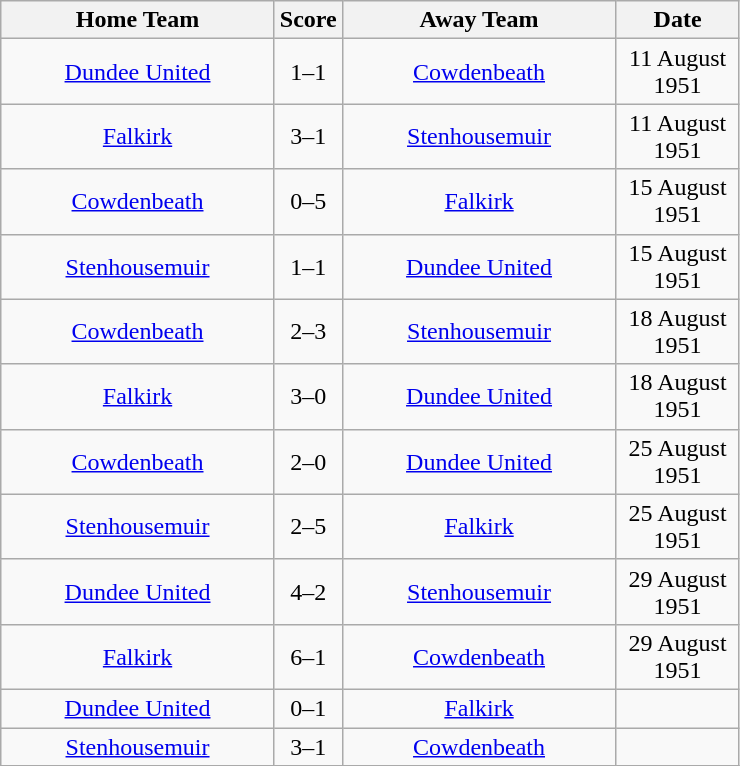<table class="wikitable" style="text-align:center;">
<tr>
<th width=175>Home Team</th>
<th width=20>Score</th>
<th width=175>Away Team</th>
<th width= 75>Date</th>
</tr>
<tr>
<td><a href='#'>Dundee United</a></td>
<td>1–1</td>
<td><a href='#'>Cowdenbeath</a></td>
<td>11 August 1951</td>
</tr>
<tr>
<td><a href='#'>Falkirk</a></td>
<td>3–1</td>
<td><a href='#'>Stenhousemuir</a></td>
<td>11 August 1951</td>
</tr>
<tr>
<td><a href='#'>Cowdenbeath</a></td>
<td>0–5</td>
<td><a href='#'>Falkirk</a></td>
<td>15 August 1951</td>
</tr>
<tr>
<td><a href='#'>Stenhousemuir</a></td>
<td>1–1</td>
<td><a href='#'>Dundee United</a></td>
<td>15 August 1951</td>
</tr>
<tr>
<td><a href='#'>Cowdenbeath</a></td>
<td>2–3</td>
<td><a href='#'>Stenhousemuir</a></td>
<td>18 August 1951</td>
</tr>
<tr>
<td><a href='#'>Falkirk</a></td>
<td>3–0</td>
<td><a href='#'>Dundee United</a></td>
<td>18 August 1951</td>
</tr>
<tr>
<td><a href='#'>Cowdenbeath</a></td>
<td>2–0</td>
<td><a href='#'>Dundee United</a></td>
<td>25 August 1951</td>
</tr>
<tr>
<td><a href='#'>Stenhousemuir</a></td>
<td>2–5</td>
<td><a href='#'>Falkirk</a></td>
<td>25 August 1951</td>
</tr>
<tr>
<td><a href='#'>Dundee United</a></td>
<td>4–2</td>
<td><a href='#'>Stenhousemuir</a></td>
<td>29 August 1951</td>
</tr>
<tr>
<td><a href='#'>Falkirk</a></td>
<td>6–1</td>
<td><a href='#'>Cowdenbeath</a></td>
<td>29 August 1951</td>
</tr>
<tr>
<td><a href='#'>Dundee United</a></td>
<td>0–1</td>
<td><a href='#'>Falkirk</a></td>
<td></td>
</tr>
<tr>
<td><a href='#'>Stenhousemuir</a></td>
<td>3–1</td>
<td><a href='#'>Cowdenbeath</a></td>
<td></td>
</tr>
<tr>
</tr>
</table>
